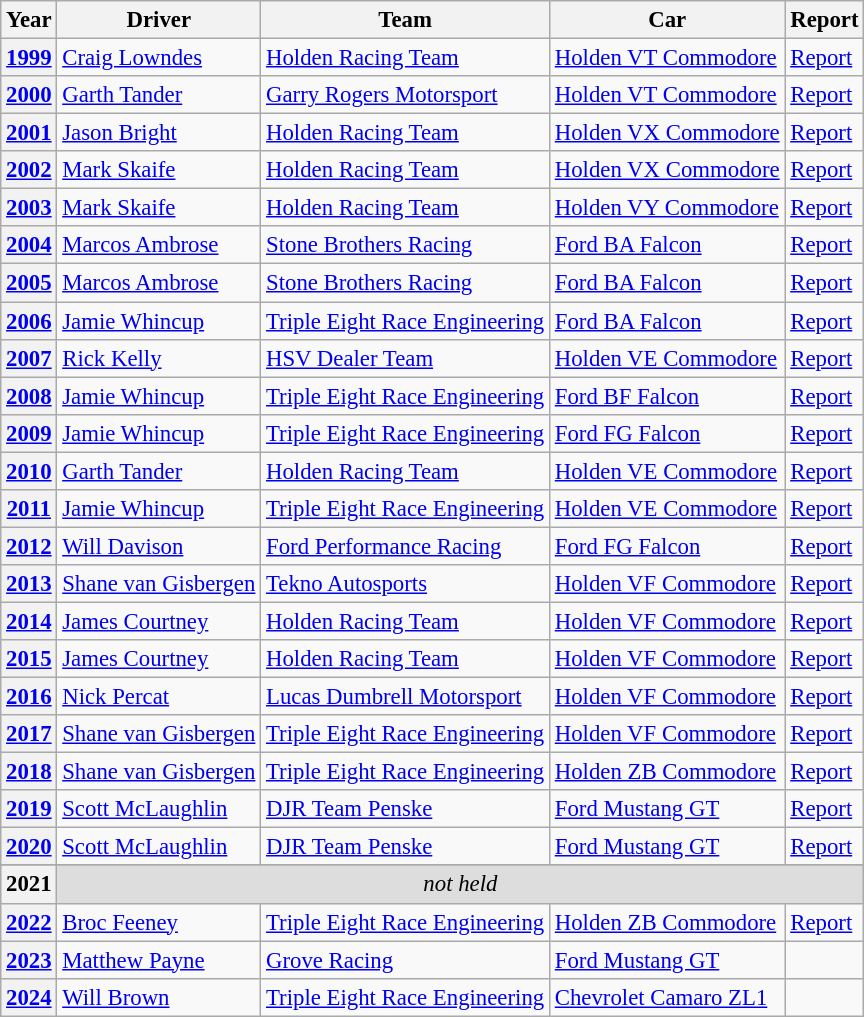<table class="wikitable" style="font-size: 95%;">
<tr>
<th>Year</th>
<th>Driver</th>
<th>Team</th>
<th>Car</th>
<th>Report</th>
</tr>
<tr>
<th><a href='#'>1999</a></th>
<td> <a href='#'>Craig Lowndes</a></td>
<td><a href='#'>Holden Racing Team</a></td>
<td><a href='#'>Holden VT Commodore</a></td>
<td><a href='#'>Report</a></td>
</tr>
<tr>
<th><a href='#'>2000</a></th>
<td> <a href='#'>Garth Tander</a></td>
<td><a href='#'>Garry Rogers Motorsport</a></td>
<td><a href='#'>Holden VT Commodore</a></td>
<td><a href='#'>Report</a></td>
</tr>
<tr>
<th><a href='#'>2001</a></th>
<td> <a href='#'>Jason Bright</a></td>
<td><a href='#'>Holden Racing Team</a></td>
<td><a href='#'>Holden VX Commodore</a></td>
<td><a href='#'>Report</a></td>
</tr>
<tr>
<th><a href='#'>2002</a></th>
<td> <a href='#'>Mark Skaife</a></td>
<td><a href='#'>Holden Racing Team</a></td>
<td><a href='#'>Holden VX Commodore</a></td>
<td><a href='#'>Report</a></td>
</tr>
<tr>
<th><a href='#'>2003</a></th>
<td> <a href='#'>Mark Skaife</a></td>
<td><a href='#'>Holden Racing Team</a></td>
<td><a href='#'>Holden VY Commodore</a></td>
<td><a href='#'>Report</a></td>
</tr>
<tr>
<th><a href='#'>2004</a></th>
<td> <a href='#'>Marcos Ambrose</a></td>
<td><a href='#'>Stone Brothers Racing</a></td>
<td><a href='#'>Ford BA Falcon</a></td>
<td><a href='#'>Report</a></td>
</tr>
<tr>
<th><a href='#'>2005</a></th>
<td> <a href='#'>Marcos Ambrose</a></td>
<td><a href='#'>Stone Brothers Racing</a></td>
<td><a href='#'>Ford BA Falcon</a></td>
<td><a href='#'>Report</a></td>
</tr>
<tr>
<th><a href='#'>2006</a></th>
<td> <a href='#'>Jamie Whincup</a></td>
<td><a href='#'>Triple Eight Race Engineering</a></td>
<td><a href='#'>Ford BA Falcon</a></td>
<td><a href='#'>Report</a></td>
</tr>
<tr>
<th><a href='#'>2007</a></th>
<td> <a href='#'>Rick Kelly</a></td>
<td><a href='#'>HSV Dealer Team</a></td>
<td><a href='#'>Holden VE Commodore</a></td>
<td><a href='#'>Report</a></td>
</tr>
<tr>
<th><a href='#'>2008</a></th>
<td> <a href='#'>Jamie Whincup</a></td>
<td><a href='#'>Triple Eight Race Engineering</a></td>
<td><a href='#'>Ford BF Falcon</a></td>
<td><a href='#'>Report</a></td>
</tr>
<tr>
<th><a href='#'>2009</a></th>
<td> <a href='#'>Jamie Whincup</a></td>
<td><a href='#'>Triple Eight Race Engineering</a></td>
<td><a href='#'>Ford FG Falcon</a></td>
<td><a href='#'>Report</a></td>
</tr>
<tr>
<th><a href='#'>2010</a></th>
<td> <a href='#'>Garth Tander</a></td>
<td><a href='#'>Holden Racing Team</a></td>
<td><a href='#'>Holden VE Commodore</a></td>
<td><a href='#'>Report</a></td>
</tr>
<tr>
<th><a href='#'>2011</a></th>
<td> <a href='#'>Jamie Whincup</a></td>
<td><a href='#'>Triple Eight Race Engineering</a></td>
<td><a href='#'>Holden VE Commodore</a></td>
<td><a href='#'>Report</a></td>
</tr>
<tr>
<th><a href='#'>2012</a></th>
<td> <a href='#'>Will Davison</a></td>
<td><a href='#'>Ford Performance Racing</a></td>
<td><a href='#'>Ford FG Falcon</a></td>
<td><a href='#'>Report</a></td>
</tr>
<tr>
<th><a href='#'>2013</a></th>
<td> <a href='#'>Shane van Gisbergen</a></td>
<td><a href='#'>Tekno Autosports</a></td>
<td><a href='#'>Holden VF Commodore</a></td>
<td><a href='#'>Report</a></td>
</tr>
<tr>
<th><a href='#'>2014</a></th>
<td> <a href='#'>James Courtney</a></td>
<td><a href='#'>Holden Racing Team</a></td>
<td><a href='#'>Holden VF Commodore</a></td>
<td><a href='#'>Report</a></td>
</tr>
<tr>
<th><a href='#'>2015</a></th>
<td> <a href='#'>James Courtney</a></td>
<td><a href='#'>Holden Racing Team</a></td>
<td><a href='#'>Holden VF Commodore</a></td>
<td><a href='#'>Report</a></td>
</tr>
<tr>
<th><a href='#'>2016</a></th>
<td> <a href='#'>Nick Percat</a></td>
<td><a href='#'>Lucas Dumbrell Motorsport</a></td>
<td><a href='#'>Holden VF Commodore</a></td>
<td><a href='#'>Report</a></td>
</tr>
<tr>
<th><a href='#'>2017</a></th>
<td> <a href='#'>Shane van Gisbergen</a></td>
<td><a href='#'>Triple Eight Race Engineering</a></td>
<td><a href='#'>Holden VF Commodore</a></td>
<td><a href='#'>Report</a></td>
</tr>
<tr>
<th><a href='#'>2018</a></th>
<td> <a href='#'>Shane van Gisbergen</a></td>
<td><a href='#'>Triple Eight Race Engineering</a></td>
<td><a href='#'>Holden ZB Commodore</a></td>
<td><a href='#'>Report</a></td>
</tr>
<tr>
<th><a href='#'>2019</a></th>
<td> <a href='#'>Scott McLaughlin</a></td>
<td><a href='#'>DJR Team Penske</a></td>
<td><a href='#'>Ford Mustang GT</a></td>
<td><a href='#'>Report</a></td>
</tr>
<tr>
<th><a href='#'>2020</a></th>
<td> <a href='#'>Scott McLaughlin</a></td>
<td><a href='#'>DJR Team Penske</a></td>
<td><a href='#'>Ford Mustang GT</a></td>
<td><a href='#'>Report</a></td>
</tr>
<tr>
</tr>
<tr style="background: #dddddd">
<th>2021</th>
<td align="center" colspan="4"><em>not held</em></td>
</tr>
<tr>
<th><a href='#'>2022</a></th>
<td> <a href='#'>Broc Feeney</a></td>
<td><a href='#'>Triple Eight Race Engineering</a></td>
<td><a href='#'>Holden ZB Commodore</a></td>
<td><a href='#'>Report</a></td>
</tr>
<tr>
<th><a href='#'>2023</a></th>
<td> <a href='#'>Matthew Payne</a></td>
<td><a href='#'>Grove Racing</a></td>
<td><a href='#'>Ford Mustang GT</a></td>
</tr>
<tr>
<th><a href='#'>2024</a></th>
<td> <a href='#'>Will Brown</a></td>
<td><a href='#'>Triple Eight Race Engineering</a></td>
<td><a href='#'>Chevrolet Camaro ZL1</a></td>
<td></td>
</tr>
</table>
